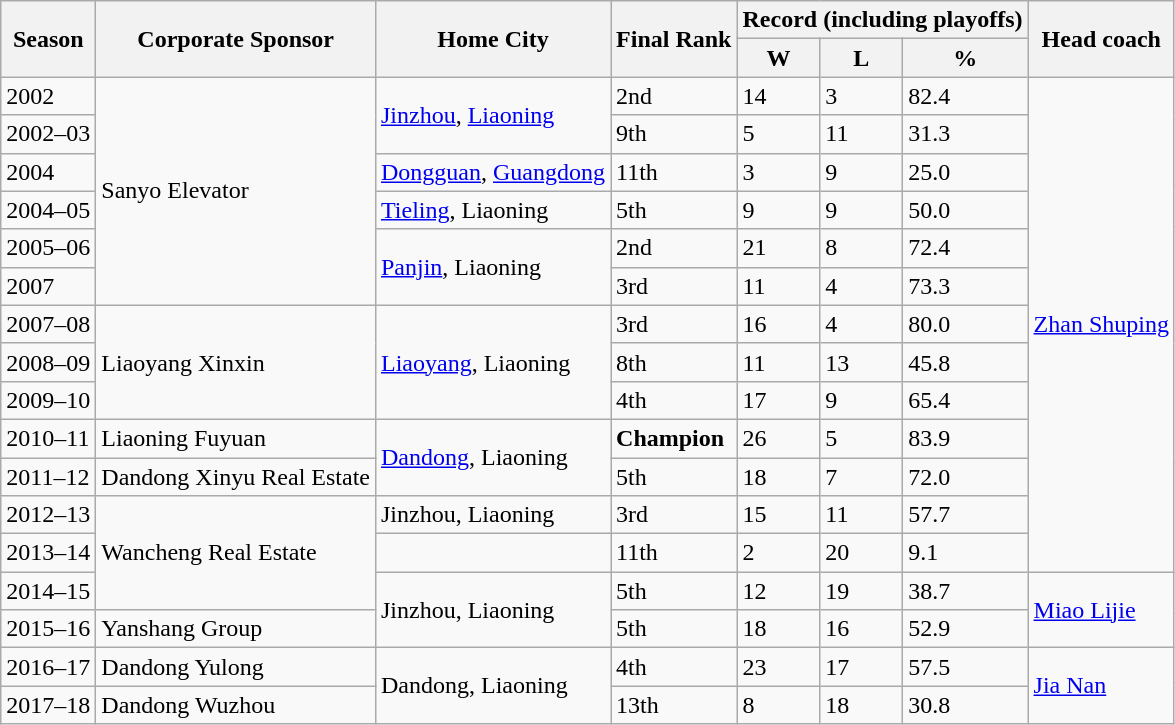<table class="wikitable sortable">
<tr>
<th rowspan=2>Season</th>
<th rowspan=2>Corporate Sponsor</th>
<th rowspan=2>Home City</th>
<th rowspan=2>Final Rank</th>
<th colspan=3>Record (including playoffs)</th>
<th rowspan=2>Head coach</th>
</tr>
<tr>
<th>W</th>
<th>L</th>
<th>%</th>
</tr>
<tr>
<td>2002</td>
<td rowspan=6>Sanyo Elevator</td>
<td rowspan=2><a href='#'>Jinzhou</a>, <a href='#'>Liaoning</a></td>
<td>2nd</td>
<td>14</td>
<td>3</td>
<td>82.4</td>
<td rowspan=13><a href='#'>Zhan Shuping</a></td>
</tr>
<tr>
<td>2002–03</td>
<td>9th</td>
<td>5</td>
<td>11</td>
<td>31.3</td>
</tr>
<tr>
<td>2004</td>
<td><a href='#'>Dongguan</a>, <a href='#'>Guangdong</a></td>
<td>11th</td>
<td>3</td>
<td>9</td>
<td>25.0</td>
</tr>
<tr>
<td>2004–05</td>
<td><a href='#'>Tieling</a>, Liaoning</td>
<td>5th</td>
<td>9</td>
<td>9</td>
<td>50.0</td>
</tr>
<tr>
<td>2005–06</td>
<td rowspan=2><a href='#'>Panjin</a>, Liaoning</td>
<td>2nd</td>
<td>21</td>
<td>8</td>
<td>72.4</td>
</tr>
<tr>
<td>2007</td>
<td>3rd</td>
<td>11</td>
<td>4</td>
<td>73.3</td>
</tr>
<tr>
<td>2007–08</td>
<td rowspan=3>Liaoyang Xinxin</td>
<td rowspan=3><a href='#'>Liaoyang</a>, Liaoning</td>
<td>3rd</td>
<td>16</td>
<td>4</td>
<td>80.0</td>
</tr>
<tr>
<td>2008–09</td>
<td>8th</td>
<td>11</td>
<td>13</td>
<td>45.8</td>
</tr>
<tr>
<td>2009–10</td>
<td>4th</td>
<td>17</td>
<td>9</td>
<td>65.4</td>
</tr>
<tr>
<td>2010–11</td>
<td>Liaoning Fuyuan</td>
<td rowspan=2><a href='#'>Dandong</a>, Liaoning</td>
<td><strong>Champion</strong></td>
<td>26</td>
<td>5</td>
<td>83.9</td>
</tr>
<tr>
<td>2011–12</td>
<td>Dandong Xinyu Real Estate</td>
<td>5th</td>
<td>18</td>
<td>7</td>
<td>72.0</td>
</tr>
<tr>
<td>2012–13</td>
<td rowspan=3>Wancheng Real Estate</td>
<td>Jinzhou, Liaoning</td>
<td>3rd</td>
<td>15</td>
<td>11</td>
<td>57.7</td>
</tr>
<tr>
<td>2013–14</td>
<td></td>
<td>11th</td>
<td>2</td>
<td>20</td>
<td>9.1</td>
</tr>
<tr>
<td>2014–15</td>
<td rowspan=2>Jinzhou, Liaoning</td>
<td>5th</td>
<td>12</td>
<td>19</td>
<td>38.7</td>
<td rowspan=2><a href='#'>Miao Lijie</a></td>
</tr>
<tr>
<td>2015–16</td>
<td>Yanshang Group</td>
<td>5th</td>
<td>18</td>
<td>16</td>
<td>52.9</td>
</tr>
<tr>
<td>2016–17</td>
<td>Dandong Yulong</td>
<td rowspan=2>Dandong, Liaoning</td>
<td>4th</td>
<td>23</td>
<td>17</td>
<td>57.5</td>
<td rowspan=2><a href='#'>Jia Nan</a></td>
</tr>
<tr>
<td>2017–18</td>
<td>Dandong Wuzhou</td>
<td>13th</td>
<td>8</td>
<td>18</td>
<td>30.8</td>
</tr>
</table>
